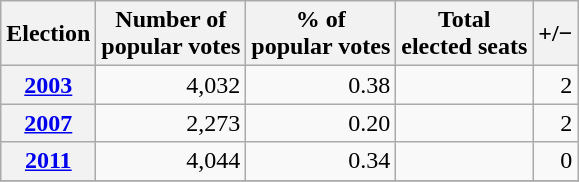<table class="wikitable" style="text-align: right;">
<tr align=center>
<th>Election</th>
<th>Number of<br>popular votes</th>
<th>% of<br>popular votes</th>
<th>Total<br>elected seats</th>
<th>+/−</th>
</tr>
<tr>
<th><a href='#'>2003</a></th>
<td>4,032</td>
<td>0.38</td>
<td></td>
<td>2</td>
</tr>
<tr>
<th><a href='#'>2007</a></th>
<td>2,273</td>
<td>0.20</td>
<td></td>
<td>2</td>
</tr>
<tr>
<th><a href='#'>2011</a></th>
<td>4,044</td>
<td>0.34</td>
<td></td>
<td>0</td>
</tr>
<tr>
</tr>
</table>
